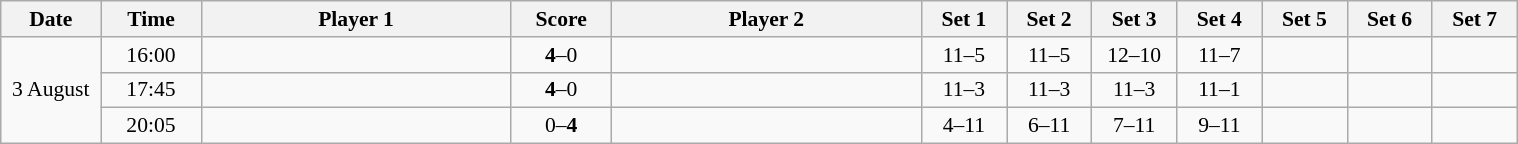<table class="wikitable" style="text-align: center; font-size:90% ">
<tr>
<th width="60">Date</th>
<th width="60">Time</th>
<th align="right" width="200">Player 1</th>
<th width="60">Score</th>
<th align="left" width="200">Player 2</th>
<th width="50">Set 1</th>
<th width="50">Set 2</th>
<th width="50">Set 3</th>
<th width="50">Set 4</th>
<th width="50">Set 5</th>
<th width="50">Set 6</th>
<th width="50">Set 7</th>
</tr>
<tr>
<td rowspan=3>3 August</td>
<td>16:00</td>
<td align=left><strong></strong></td>
<td align=center><strong>4</strong>–0</td>
<td align=left></td>
<td>11–5</td>
<td>11–5</td>
<td>12–10</td>
<td>11–7</td>
<td></td>
<td></td>
<td></td>
</tr>
<tr>
<td>17:45</td>
<td align=left><strong></strong></td>
<td align=center><strong>4</strong>–0</td>
<td align=left></td>
<td>11–3</td>
<td>11–3</td>
<td>11–3</td>
<td>11–1</td>
<td></td>
<td></td>
<td></td>
</tr>
<tr>
<td>20:05</td>
<td align=left></td>
<td align=center>0–<strong>4</strong></td>
<td align=left><strong></strong></td>
<td>4–11</td>
<td>6–11</td>
<td>7–11</td>
<td>9–11</td>
<td></td>
<td></td>
<td></td>
</tr>
</table>
